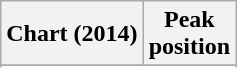<table class="wikitable sortable">
<tr>
<th align="left">Chart (2014)</th>
<th align="center">Peak<br>position</th>
</tr>
<tr>
</tr>
<tr>
</tr>
<tr>
</tr>
<tr>
</tr>
<tr>
</tr>
<tr>
</tr>
</table>
